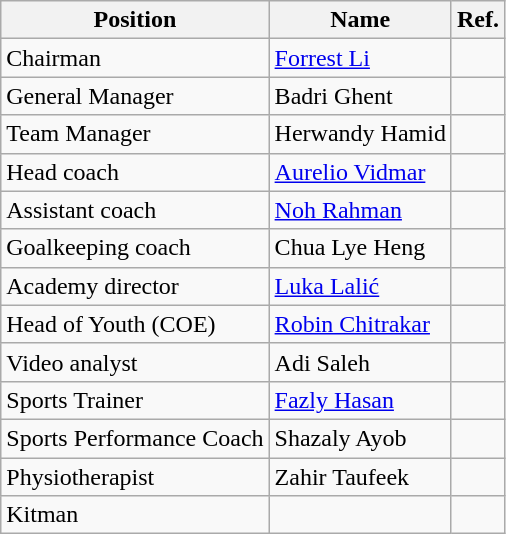<table class="wikitable">
<tr>
<th>Position</th>
<th>Name</th>
<th>Ref.</th>
</tr>
<tr>
<td>Chairman</td>
<td> <a href='#'>Forrest Li</a></td>
<td></td>
</tr>
<tr>
<td>General Manager</td>
<td> Badri Ghent</td>
<td></td>
</tr>
<tr>
<td>Team Manager</td>
<td> Herwandy Hamid</td>
<td></td>
</tr>
<tr>
<td>Head coach</td>
<td> <a href='#'>Aurelio Vidmar</a></td>
<td></td>
</tr>
<tr>
<td>Assistant coach</td>
<td> <a href='#'>Noh Rahman</a></td>
<td></td>
</tr>
<tr>
<td>Goalkeeping coach</td>
<td> Chua Lye Heng</td>
<td></td>
</tr>
<tr>
<td>Academy director</td>
<td> <a href='#'>Luka Lalić</a></td>
<td></td>
</tr>
<tr>
<td>Head of Youth (COE)</td>
<td> <a href='#'>Robin Chitrakar</a></td>
<td></td>
</tr>
<tr>
<td>Video analyst</td>
<td> Adi Saleh</td>
<td></td>
</tr>
<tr>
<td>Sports Trainer</td>
<td> <a href='#'>Fazly Hasan</a></td>
<td></td>
</tr>
<tr>
<td>Sports Performance Coach</td>
<td> Shazaly Ayob</td>
<td></td>
</tr>
<tr>
<td>Physiotherapist</td>
<td> Zahir Taufeek</td>
<td></td>
</tr>
<tr>
<td>Kitman</td>
<td></td>
<td></td>
</tr>
</table>
